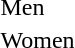<table>
<tr>
<td>Men</td>
<td></td>
<td></td>
<td></td>
</tr>
<tr>
<td>Women</td>
<td></td>
<td></td>
<td></td>
</tr>
</table>
